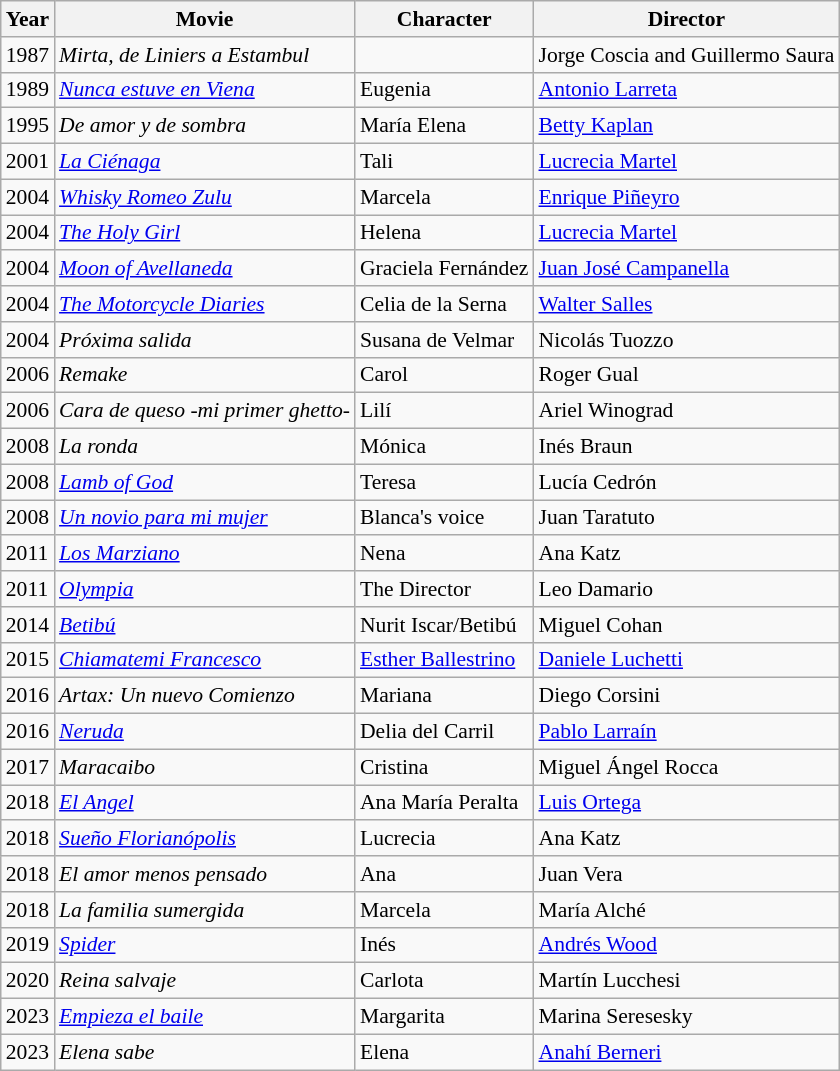<table class="wikitable" style="font-size: 90%;">
<tr>
<th>Year</th>
<th>Movie</th>
<th>Character</th>
<th>Director</th>
</tr>
<tr>
<td>1987</td>
<td><em>Mirta, de Liniers a Estambul</em></td>
<td></td>
<td>Jorge Coscia and Guillermo Saura</td>
</tr>
<tr>
<td>1989</td>
<td><em><a href='#'>Nunca estuve en Viena</a></em></td>
<td>Eugenia</td>
<td><a href='#'>Antonio Larreta</a></td>
</tr>
<tr>
<td>1995</td>
<td><em>De amor y de sombra</em></td>
<td>María Elena</td>
<td><a href='#'>Betty Kaplan</a></td>
</tr>
<tr>
<td>2001</td>
<td><em><a href='#'>La Ciénaga</a></em></td>
<td>Tali</td>
<td><a href='#'>Lucrecia Martel</a></td>
</tr>
<tr>
<td>2004</td>
<td><em><a href='#'>Whisky Romeo Zulu</a></em></td>
<td>Marcela</td>
<td><a href='#'>Enrique Piñeyro</a></td>
</tr>
<tr>
<td>2004</td>
<td><em><a href='#'>The Holy Girl</a></em></td>
<td>Helena</td>
<td><a href='#'>Lucrecia Martel</a></td>
</tr>
<tr>
<td>2004</td>
<td><em><a href='#'>Moon of Avellaneda</a></em></td>
<td>Graciela Fernández</td>
<td><a href='#'>Juan José Campanella</a></td>
</tr>
<tr>
<td>2004</td>
<td><em><a href='#'>The Motorcycle Diaries</a></em></td>
<td>Celia de la Serna</td>
<td><a href='#'>Walter Salles</a></td>
</tr>
<tr>
<td>2004</td>
<td><em>Próxima salida</em></td>
<td>Susana de Velmar</td>
<td>Nicolás Tuozzo</td>
</tr>
<tr>
<td>2006</td>
<td><em>Remake</em></td>
<td>Carol</td>
<td>Roger Gual</td>
</tr>
<tr>
<td>2006</td>
<td><em>Cara de queso -mi primer ghetto-</em></td>
<td>Lilí</td>
<td>Ariel Winograd</td>
</tr>
<tr>
<td>2008</td>
<td><em>La ronda</em></td>
<td>Mónica</td>
<td>Inés Braun</td>
</tr>
<tr>
<td>2008</td>
<td><em><a href='#'>Lamb of God</a></em></td>
<td>Teresa</td>
<td>Lucía Cedrón</td>
</tr>
<tr>
<td>2008</td>
<td><em><a href='#'>Un novio para mi mujer</a></em></td>
<td>Blanca's voice</td>
<td>Juan Taratuto</td>
</tr>
<tr>
<td>2011</td>
<td><em><a href='#'>Los Marziano</a></em></td>
<td>Nena</td>
<td>Ana Katz</td>
</tr>
<tr>
<td>2011</td>
<td><em><a href='#'>Olympia</a></em></td>
<td>The Director</td>
<td>Leo Damario</td>
</tr>
<tr>
<td>2014</td>
<td><em><a href='#'>Betibú</a></em></td>
<td>Nurit Iscar/Betibú</td>
<td>Miguel Cohan</td>
</tr>
<tr>
<td>2015</td>
<td><em><a href='#'>Chiamatemi Francesco</a></em></td>
<td><a href='#'>Esther Ballestrino</a></td>
<td><a href='#'>Daniele Luchetti</a></td>
</tr>
<tr>
<td>2016</td>
<td><em>Artax: Un nuevo Comienzo</em></td>
<td>Mariana</td>
<td>Diego Corsini</td>
</tr>
<tr>
<td>2016</td>
<td><em><a href='#'>Neruda</a></em></td>
<td>Delia del Carril</td>
<td><a href='#'>Pablo Larraín</a></td>
</tr>
<tr>
<td>2017</td>
<td><em>Maracaibo</em></td>
<td>Cristina</td>
<td>Miguel Ángel Rocca</td>
</tr>
<tr>
<td>2018</td>
<td><em><a href='#'>El Angel</a></em></td>
<td>Ana María Peralta</td>
<td><a href='#'>Luis Ortega</a></td>
</tr>
<tr>
<td>2018</td>
<td><em><a href='#'>Sueño Florianópolis</a></em></td>
<td>Lucrecia</td>
<td>Ana Katz</td>
</tr>
<tr>
<td>2018</td>
<td><em>El amor menos pensado</em></td>
<td>Ana</td>
<td>Juan Vera</td>
</tr>
<tr>
<td>2018</td>
<td><em>La familia sumergida</em></td>
<td>Marcela</td>
<td>María Alché</td>
</tr>
<tr>
<td>2019</td>
<td><em><a href='#'>Spider</a></em></td>
<td>Inés</td>
<td><a href='#'>Andrés Wood</a></td>
</tr>
<tr>
<td>2020</td>
<td><em>Reina salvaje</em></td>
<td>Carlota</td>
<td>Martín Lucchesi</td>
</tr>
<tr>
<td>2023</td>
<td><em><a href='#'>Empieza el baile</a></em></td>
<td>Margarita</td>
<td>Marina Seresesky</td>
</tr>
<tr>
<td>2023</td>
<td><em>Elena sabe</em></td>
<td>Elena</td>
<td><a href='#'>Anahí Berneri</a></td>
</tr>
</table>
